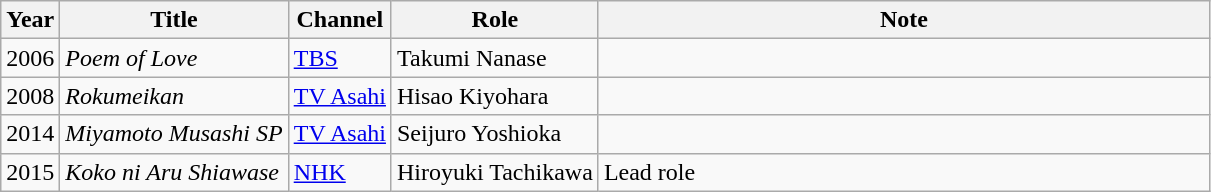<table class="wikitable sortable">
<tr>
<th>Year</th>
<th>Title</th>
<th>Channel</th>
<th>Role</th>
<th class="unsortable" width="400">Note</th>
</tr>
<tr>
<td>2006</td>
<td><em>Poem of Love</em></td>
<td><a href='#'>TBS</a></td>
<td>Takumi Nanase</td>
<td></td>
</tr>
<tr>
<td>2008</td>
<td><em>Rokumeikan</em></td>
<td><a href='#'>TV Asahi</a></td>
<td>Hisao Kiyohara</td>
<td></td>
</tr>
<tr>
<td>2014</td>
<td><em>Miyamoto Musashi SP</em></td>
<td><a href='#'>TV Asahi</a></td>
<td>Seijuro Yoshioka</td>
<td></td>
</tr>
<tr>
<td>2015</td>
<td><em>Koko ni Aru Shiawase</em></td>
<td><a href='#'>NHK</a></td>
<td>Hiroyuki Tachikawa</td>
<td>Lead role</td>
</tr>
</table>
